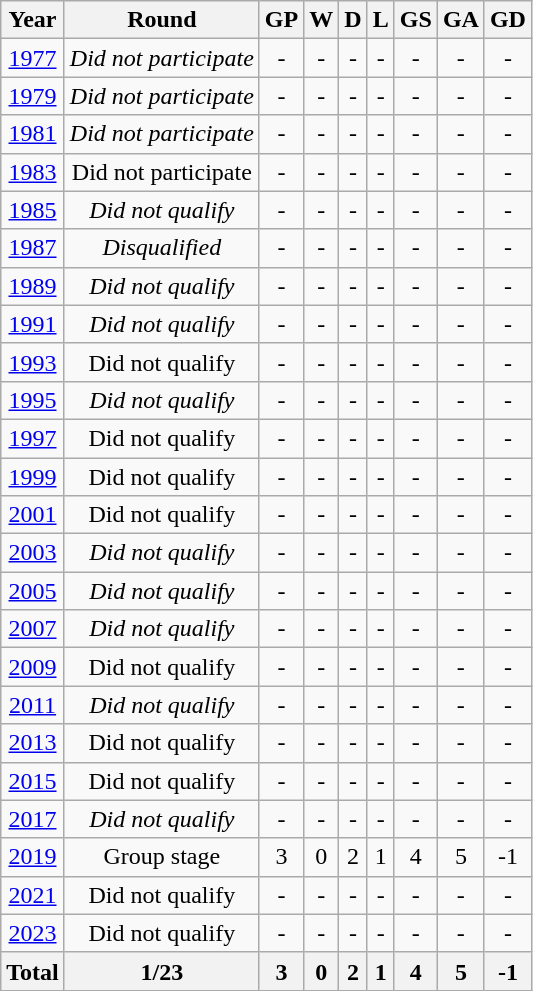<table class="wikitable" style="text-align: center;">
<tr>
<th>Year</th>
<th>Round</th>
<th>GP</th>
<th>W</th>
<th>D</th>
<th>L</th>
<th>GS</th>
<th>GA</th>
<th>GD</th>
</tr>
<tr>
<td><a href='#'>1977</a></td>
<td><em>Did not participate</em></td>
<td>-</td>
<td>-</td>
<td>-</td>
<td>-</td>
<td>-</td>
<td>-</td>
<td>-</td>
</tr>
<tr>
<td><a href='#'>1979</a></td>
<td><em>Did not participate</em></td>
<td>-</td>
<td>-</td>
<td>-</td>
<td>-</td>
<td>-</td>
<td>-</td>
<td>-</td>
</tr>
<tr>
<td><a href='#'>1981</a></td>
<td><em>Did not participate</em></td>
<td>-</td>
<td>-</td>
<td>-</td>
<td>-</td>
<td>-</td>
<td>-</td>
<td>-</td>
</tr>
<tr>
<td><a href='#'>1983</a></td>
<td>Did not participate</td>
<td>-</td>
<td>-</td>
<td>-</td>
<td>-</td>
<td>-</td>
<td>-</td>
<td>-</td>
</tr>
<tr>
<td><a href='#'>1985</a></td>
<td><em>Did not qualify</em></td>
<td>-</td>
<td>-</td>
<td>-</td>
<td>-</td>
<td>-</td>
<td>-</td>
<td>-</td>
</tr>
<tr>
<td><a href='#'>1987</a></td>
<td><em>Disqualified</em></td>
<td>-</td>
<td>-</td>
<td>-</td>
<td>-</td>
<td>-</td>
<td>-</td>
<td>-</td>
</tr>
<tr>
<td><a href='#'>1989</a></td>
<td><em>Did not qualify</em></td>
<td>-</td>
<td>-</td>
<td>-</td>
<td>-</td>
<td>-</td>
<td>-</td>
<td>-</td>
</tr>
<tr>
<td> <a href='#'>1991</a></td>
<td><em>Did not qualify</em></td>
<td>-</td>
<td>-</td>
<td>-</td>
<td>-</td>
<td>-</td>
<td>-</td>
<td>-</td>
</tr>
<tr>
<td> <a href='#'>1993</a></td>
<td>Did not qualify</td>
<td>-</td>
<td>-</td>
<td>-</td>
<td>-</td>
<td>-</td>
<td>-</td>
<td>-</td>
</tr>
<tr>
<td> <a href='#'>1995</a></td>
<td><em>Did not qualify</em></td>
<td>-</td>
<td>-</td>
<td>-</td>
<td>-</td>
<td>-</td>
<td>-</td>
<td>-</td>
</tr>
<tr>
<td> <a href='#'>1997</a></td>
<td>Did not qualify</td>
<td>-</td>
<td>-</td>
<td>-</td>
<td>-</td>
<td>-</td>
<td>-</td>
<td>-</td>
</tr>
<tr>
<td> <a href='#'>1999</a></td>
<td>Did not qualify</td>
<td>-</td>
<td>-</td>
<td>-</td>
<td>-</td>
<td>-</td>
<td>-</td>
<td>-</td>
</tr>
<tr>
<td> <a href='#'>2001</a></td>
<td>Did not qualify</td>
<td>-</td>
<td>-</td>
<td>-</td>
<td>-</td>
<td>-</td>
<td>-</td>
<td>-</td>
</tr>
<tr>
<td> <a href='#'>2003</a></td>
<td><em>Did not qualify</em></td>
<td>-</td>
<td>-</td>
<td>-</td>
<td>-</td>
<td>-</td>
<td>-</td>
<td>-</td>
</tr>
<tr>
<td> <a href='#'>2005</a></td>
<td><em>Did not qualify</em></td>
<td>-</td>
<td>-</td>
<td>-</td>
<td>-</td>
<td>-</td>
<td>-</td>
<td>-</td>
</tr>
<tr>
<td> <a href='#'>2007</a></td>
<td><em>Did not qualify</em></td>
<td>-</td>
<td>-</td>
<td>-</td>
<td>-</td>
<td>-</td>
<td>-</td>
<td>-</td>
</tr>
<tr>
<td> <a href='#'>2009</a></td>
<td>Did not qualify</td>
<td>-</td>
<td>-</td>
<td>-</td>
<td>-</td>
<td>-</td>
<td>-</td>
<td>-</td>
</tr>
<tr>
<td> <a href='#'>2011</a></td>
<td><em>Did not qualify</em></td>
<td>-</td>
<td>-</td>
<td>-</td>
<td>-</td>
<td>-</td>
<td>-</td>
<td>-</td>
</tr>
<tr>
<td> <a href='#'>2013</a></td>
<td>Did not qualify</td>
<td>-</td>
<td>-</td>
<td>-</td>
<td>-</td>
<td>-</td>
<td>-</td>
<td>-</td>
</tr>
<tr>
<td> <a href='#'>2015</a></td>
<td>Did not qualify</td>
<td>-</td>
<td>-</td>
<td>-</td>
<td>-</td>
<td>-</td>
<td>-</td>
<td>-</td>
</tr>
<tr>
<td> <a href='#'>2017</a></td>
<td><em>Did not qualify</em></td>
<td>-</td>
<td>-</td>
<td>-</td>
<td>-</td>
<td>-</td>
<td>-</td>
<td>-</td>
</tr>
<tr>
<td> <a href='#'>2019</a></td>
<td>Group stage</td>
<td>3</td>
<td>0</td>
<td>2</td>
<td>1</td>
<td>4</td>
<td 5>5</td>
<td>-1</td>
</tr>
<tr>
<td> <a href='#'>2021</a></td>
<td>Did not qualify</td>
<td>-</td>
<td>-</td>
<td>-</td>
<td>-</td>
<td>-</td>
<td>-</td>
<td>-</td>
</tr>
<tr>
<td> <a href='#'>2023</a></td>
<td>Did not qualify</td>
<td>-</td>
<td>-</td>
<td>-</td>
<td>-</td>
<td>-</td>
<td>-</td>
<td>-</td>
</tr>
<tr>
<th>Total</th>
<th>1/23</th>
<th>3</th>
<th>0</th>
<th>2</th>
<th>1</th>
<th>4</th>
<th>5</th>
<th>-1</th>
</tr>
</table>
